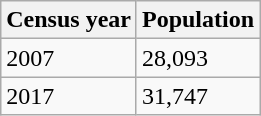<table class="wikitable">
<tr>
<th>Census year</th>
<th>Population</th>
</tr>
<tr>
<td>2007</td>
<td>28,093</td>
</tr>
<tr>
<td>2017</td>
<td>31,747</td>
</tr>
</table>
